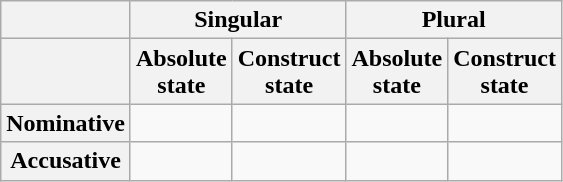<table class="wikitable" style="text-align:center">
<tr>
<th></th>
<th colspan="2">Singular</th>
<th colspan="2">Plural</th>
</tr>
<tr>
<th></th>
<th>Absolute<br>state</th>
<th>Construct<br>state</th>
<th>Absolute<br>state</th>
<th>Construct<br>state</th>
</tr>
<tr>
<th>Nominative</th>
<td> </td>
<td> </td>
<td> </td>
<td> </td>
</tr>
<tr>
<th>Accusative</th>
<td> </td>
<td> </td>
<td> </td>
<td> </td>
</tr>
</table>
